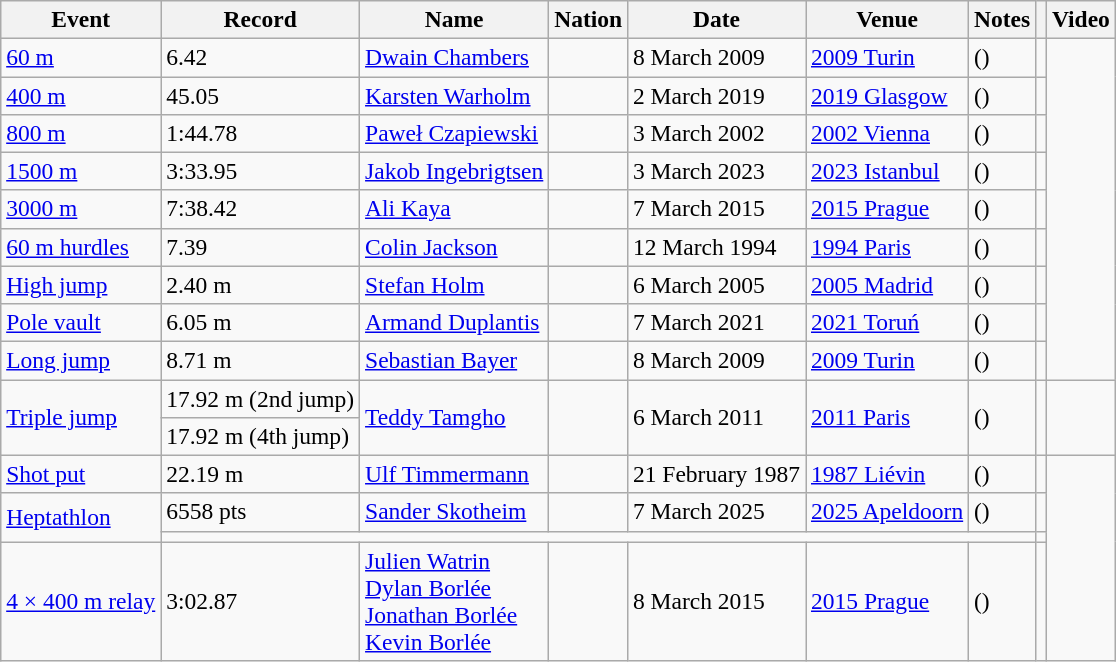<table class="wikitable" style="font-size:98%">
<tr>
<th>Event</th>
<th>Record</th>
<th>Name</th>
<th>Nation</th>
<th>Date</th>
<th>Venue</th>
<th>Notes</th>
<th></th>
<th>Video</th>
</tr>
<tr>
<td><a href='#'>60 m</a></td>
<td>6.42</td>
<td><a href='#'>Dwain Chambers</a></td>
<td></td>
<td>8 March 2009</td>
<td><a href='#'>2009 Turin</a></td>
<td>()</td>
<td></td>
</tr>
<tr>
<td><a href='#'>400 m</a></td>
<td>45.05</td>
<td><a href='#'>Karsten Warholm</a></td>
<td></td>
<td>2 March 2019</td>
<td><a href='#'>2019 Glasgow</a></td>
<td>()</td>
<td></td>
</tr>
<tr>
<td><a href='#'>800 m</a></td>
<td>1:44.78</td>
<td><a href='#'>Paweł Czapiewski</a></td>
<td></td>
<td>3 March 2002</td>
<td><a href='#'>2002 Vienna</a></td>
<td>()</td>
<td></td>
</tr>
<tr>
<td><a href='#'>1500 m</a></td>
<td>3:33.95</td>
<td><a href='#'>Jakob Ingebrigtsen</a></td>
<td></td>
<td>3 March 2023</td>
<td><a href='#'>2023 Istanbul</a></td>
<td>()</td>
<td></td>
</tr>
<tr>
<td><a href='#'>3000 m</a></td>
<td>7:38.42</td>
<td><a href='#'>Ali Kaya</a></td>
<td></td>
<td>7 March 2015</td>
<td><a href='#'>2015 Prague</a></td>
<td>()</td>
<td></td>
</tr>
<tr>
<td><a href='#'>60 m hurdles</a></td>
<td>7.39</td>
<td><a href='#'>Colin Jackson</a></td>
<td></td>
<td>12 March 1994</td>
<td><a href='#'>1994 Paris</a></td>
<td>()</td>
<td></td>
</tr>
<tr>
<td><a href='#'>High jump</a></td>
<td>2.40 m</td>
<td><a href='#'>Stefan Holm</a></td>
<td></td>
<td>6 March 2005</td>
<td><a href='#'>2005 Madrid</a></td>
<td>()</td>
<td></td>
</tr>
<tr>
<td><a href='#'>Pole vault</a></td>
<td>6.05 m</td>
<td><a href='#'>Armand Duplantis</a></td>
<td></td>
<td>7 March 2021</td>
<td><a href='#'>2021 Toruń</a></td>
<td>()</td>
<td></td>
</tr>
<tr>
<td><a href='#'>Long jump</a></td>
<td>8.71 m</td>
<td><a href='#'>Sebastian Bayer</a></td>
<td></td>
<td>8 March 2009</td>
<td><a href='#'>2009 Turin</a></td>
<td>()</td>
<td></td>
</tr>
<tr>
<td rowspan=2><a href='#'>Triple jump</a></td>
<td>17.92 m (2nd jump)</td>
<td rowspan=2><a href='#'>Teddy Tamgho</a></td>
<td rowspan=2></td>
<td rowspan=2>6 March 2011</td>
<td rowspan=2><a href='#'>2011 Paris</a></td>
<td rowspan=2>()</td>
<td rowspan=2></td>
<td rowspan=2></td>
</tr>
<tr>
<td>17.92 m (4th jump)</td>
</tr>
<tr>
<td><a href='#'>Shot put</a></td>
<td>22.19 m</td>
<td><a href='#'>Ulf Timmermann</a></td>
<td></td>
<td>21 February 1987</td>
<td><a href='#'>1987 Liévin</a></td>
<td>()</td>
<td></td>
</tr>
<tr>
<td rowspan=2><a href='#'>Heptathlon</a></td>
<td>6558 pts</td>
<td><a href='#'>Sander Skotheim</a></td>
<td></td>
<td>7 March 2025</td>
<td><a href='#'>2025 Apeldoorn</a></td>
<td>()</td>
<td></td>
</tr>
<tr>
<td colspan=6></td>
<td></td>
</tr>
<tr>
<td><a href='#'>4 × 400 m relay</a></td>
<td>3:02.87</td>
<td><a href='#'>Julien Watrin</a><br><a href='#'>Dylan Borlée</a><br><a href='#'>Jonathan Borlée</a><br><a href='#'>Kevin Borlée</a></td>
<td></td>
<td>8 March 2015</td>
<td><a href='#'>2015 Prague</a></td>
<td>()</td>
<td></td>
</tr>
</table>
